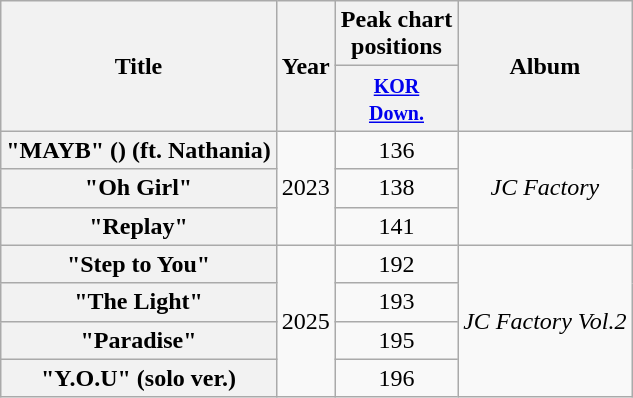<table class="wikitable plainrowheaders" style="text-align:center">
<tr>
<th scope="col" rowspan="2">Title</th>
<th scope="col" rowspan="2">Year</th>
<th scope="col" rowspan="1">Peak chart<br>positions</th>
<th scope="col" rowspan="2">Album</th>
</tr>
<tr>
<th scope="col" style="font-size:90% width:2.5em"><small><a href='#'>KOR<br>Down.</a></small><br></th>
</tr>
<tr>
<th scope="row">"MAYB" () (ft. Nathania)</th>
<td rowspan="3">2023</td>
<td>136</td>
<td rowspan="3"><em>JC Factory</em></td>
</tr>
<tr>
<th scope="row">"Oh Girl"</th>
<td>138</td>
</tr>
<tr>
<th scope="row">"Replay"</th>
<td>141</td>
</tr>
<tr>
<th scope="row">"Step to You"</th>
<td rowspan="4">2025</td>
<td>192</td>
<td rowspan="4"><em>JC Factory Vol.2</em></td>
</tr>
<tr>
<th scope="row">"The Light"</th>
<td>193</td>
</tr>
<tr>
<th scope="row">"Paradise"</th>
<td>195</td>
</tr>
<tr>
<th scope="row">"Y.O.U" (solo ver.)</th>
<td>196</td>
</tr>
</table>
